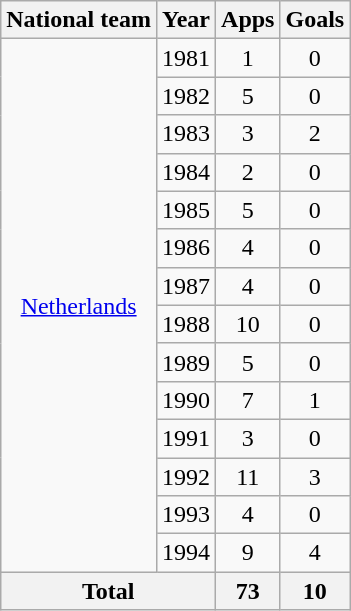<table class="wikitable" style="text-align:center">
<tr>
<th>National team</th>
<th>Year</th>
<th>Apps</th>
<th>Goals</th>
</tr>
<tr>
<td rowspan="14"><a href='#'>Netherlands</a></td>
<td>1981</td>
<td>1</td>
<td>0</td>
</tr>
<tr>
<td>1982</td>
<td>5</td>
<td>0</td>
</tr>
<tr>
<td>1983</td>
<td>3</td>
<td>2</td>
</tr>
<tr>
<td>1984</td>
<td>2</td>
<td>0</td>
</tr>
<tr>
<td>1985</td>
<td>5</td>
<td>0</td>
</tr>
<tr>
<td>1986</td>
<td>4</td>
<td>0</td>
</tr>
<tr>
<td>1987</td>
<td>4</td>
<td>0</td>
</tr>
<tr>
<td>1988</td>
<td>10</td>
<td>0</td>
</tr>
<tr>
<td>1989</td>
<td>5</td>
<td>0</td>
</tr>
<tr>
<td>1990</td>
<td>7</td>
<td>1</td>
</tr>
<tr>
<td>1991</td>
<td>3</td>
<td>0</td>
</tr>
<tr>
<td>1992</td>
<td>11</td>
<td>3</td>
</tr>
<tr>
<td>1993</td>
<td>4</td>
<td>0</td>
</tr>
<tr>
<td>1994</td>
<td>9</td>
<td>4</td>
</tr>
<tr>
<th colspan="2">Total</th>
<th>73</th>
<th>10</th>
</tr>
</table>
